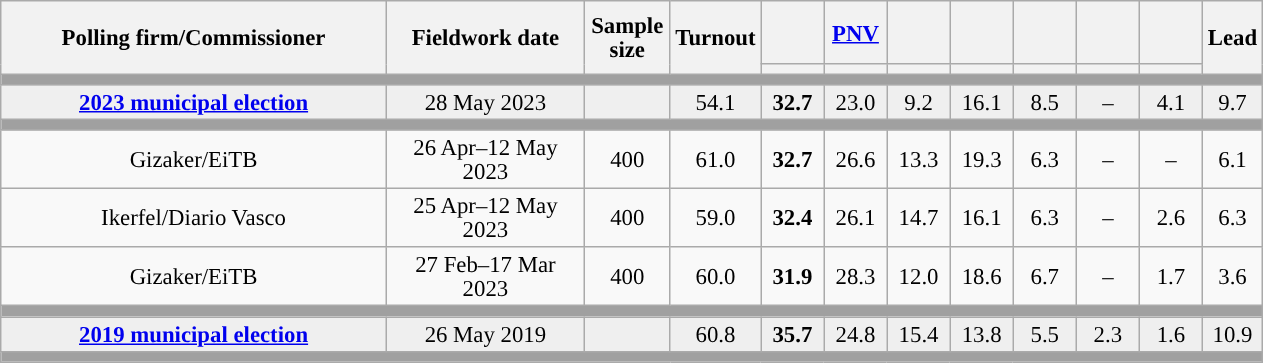<table class="wikitable collapsible collapsed" style="text-align:center; font-size:95%; line-height:16px;">
<tr style="height:42px;">
<th style="width:250px;" rowspan="2">Polling firm/Commissioner</th>
<th style="width:125px;" rowspan="2">Fieldwork date</th>
<th style="width:50px;" rowspan="2">Sample size</th>
<th style="width:45px;" rowspan="2">Turnout</th>
<th style="width:35px;"></th>
<th style="width:35px;"><a href='#'>PNV</a></th>
<th style="width:35px;"></th>
<th style="width:35px;"></th>
<th style="width:35px;"></th>
<th style="width:35px;"></th>
<th style="width:35px;"></th>
<th style="width:30px;" rowspan="2">Lead</th>
</tr>
<tr>
<th style="color:inherit;background:"></th>
<th style="color:inherit;background:"></th>
<th style="color:inherit;background:"></th>
<th style="color:inherit;background:"></th>
<th style="color:inherit;background:"></th>
<th style="color:inherit;background:"></th>
<th style="color:inherit;background:"></th>
</tr>
<tr>
<td colspan="12" style="background:#A0A0A0"></td>
</tr>
<tr style="background:#EFEFEF;">
<td><strong><a href='#'>2023 municipal election</a></strong></td>
<td>28 May 2023</td>
<td></td>
<td>54.1</td>
<td><strong>32.7</strong><br></td>
<td>23.0<br></td>
<td>9.2<br></td>
<td>16.1<br></td>
<td>8.5<br></td>
<td>–</td>
<td>4.1<br></td>
<td style="background:">9.7</td>
</tr>
<tr>
<td colspan="12" style="background:#A0A0A0"></td>
</tr>
<tr>
<td>Gizaker/EiTB</td>
<td>26 Apr–12 May 2023</td>
<td>400</td>
<td>61.0</td>
<td><strong>32.7</strong><br></td>
<td>26.6<br></td>
<td>13.3<br></td>
<td>19.3<br></td>
<td>6.3<br></td>
<td>–</td>
<td>–</td>
<td style="background:">6.1</td>
</tr>
<tr>
<td>Ikerfel/Diario Vasco</td>
<td>25 Apr–12 May 2023</td>
<td>400</td>
<td>59.0</td>
<td><strong>32.4</strong><br></td>
<td>26.1<br></td>
<td>14.7<br></td>
<td>16.1<br></td>
<td>6.3<br></td>
<td>–</td>
<td>2.6<br></td>
<td style="background:">6.3</td>
</tr>
<tr>
<td>Gizaker/EiTB</td>
<td>27 Feb–17 Mar 2023</td>
<td>400</td>
<td>60.0</td>
<td><strong>31.9</strong><br></td>
<td>28.3<br></td>
<td>12.0<br></td>
<td>18.6<br></td>
<td>6.7<br></td>
<td>–</td>
<td>1.7<br></td>
<td style="background:">3.6</td>
</tr>
<tr>
<td colspan="12" style="background:#A0A0A0"></td>
</tr>
<tr style="background:#EFEFEF;">
<td><strong><a href='#'>2019 municipal election</a></strong></td>
<td>26 May 2019</td>
<td></td>
<td>60.8</td>
<td><strong>35.7</strong><br></td>
<td>24.8<br></td>
<td>15.4<br></td>
<td>13.8<br></td>
<td>5.5<br></td>
<td>2.3<br></td>
<td>1.6<br></td>
<td style="background:">10.9</td>
</tr>
<tr>
<td colspan="12" style="background:#A0A0A0"></td>
</tr>
</table>
